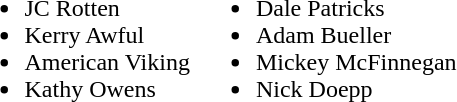<table>
<tr>
<td valign=top><br><ul><li>JC Rotten</li><li>Kerry Awful</li><li>American Viking</li><li>Kathy Owens</li></ul></td>
<td valign=top><br><ul><li>Dale Patricks</li><li>Adam Bueller</li><li>Mickey McFinnegan</li><li>Nick Doepp</li></ul></td>
</tr>
</table>
